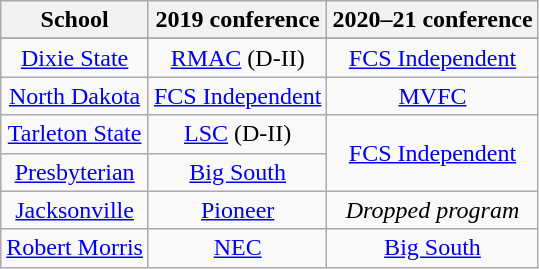<table class="wikitable sortable">
<tr>
<th>School</th>
<th>2019 conference</th>
<th>2020–21 conference</th>
</tr>
<tr>
</tr>
<tr style="text-align:center;">
</tr>
<tr>
</tr>
<tr style="text-align:center;">
<td><a href='#'>Dixie State</a></td>
<td><a href='#'>RMAC</a> (D-II)</td>
<td><a href='#'>FCS Independent</a></td>
</tr>
<tr style="text-align:center;">
<td><a href='#'>North Dakota</a></td>
<td><a href='#'>FCS Independent</a></td>
<td><a href='#'>MVFC</a></td>
</tr>
<tr style="text-align:center;">
<td><a href='#'>Tarleton State</a></td>
<td><a href='#'>LSC</a> (D-II)</td>
<td rowspan="2"><a href='#'>FCS Independent</a></td>
</tr>
<tr style="text-align:center;">
<td><a href='#'>Presbyterian</a></td>
<td><a href='#'>Big South</a></td>
</tr>
<tr style="text-align:center;">
<td><a href='#'>Jacksonville</a></td>
<td><a href='#'>Pioneer</a></td>
<td><em>Dropped program</em></td>
</tr>
<tr style="text-align:center;">
<td><a href='#'>Robert Morris</a></td>
<td><a href='#'>NEC</a></td>
<td><a href='#'>Big South</a></td>
</tr>
</table>
